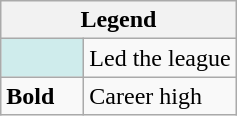<table class="wikitable">
<tr>
<th colspan="2">Legend</th>
</tr>
<tr>
<td style="background:#cfecec; width:3em;"></td>
<td>Led the league</td>
</tr>
<tr>
<td style="width:3em;"><strong>Bold</strong></td>
<td>Career high</td>
</tr>
</table>
